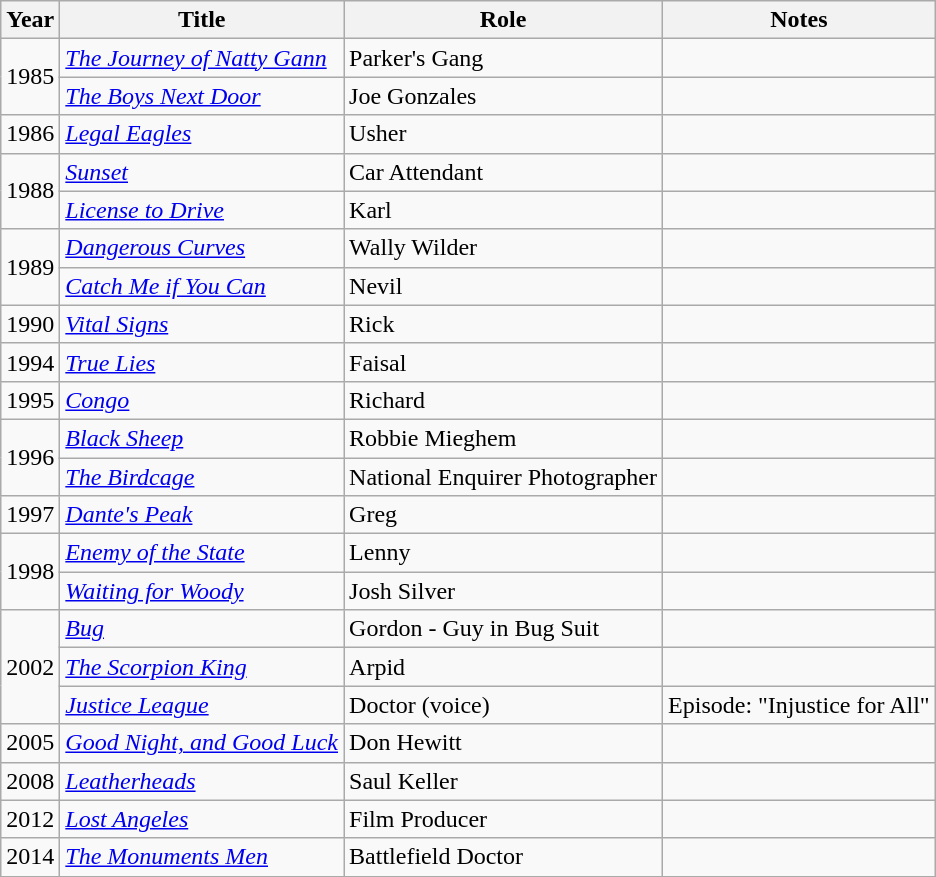<table class="wikitable">
<tr>
<th>Year</th>
<th>Title</th>
<th>Role</th>
<th>Notes</th>
</tr>
<tr>
<td rowspan=2>1985</td>
<td><em><a href='#'>The Journey of Natty Gann</a></em></td>
<td>Parker's Gang</td>
<td></td>
</tr>
<tr>
<td><em><a href='#'>The Boys Next Door</a></em></td>
<td>Joe Gonzales</td>
<td></td>
</tr>
<tr>
<td>1986</td>
<td><em><a href='#'>Legal Eagles</a></em></td>
<td>Usher</td>
<td></td>
</tr>
<tr>
<td rowspan=2>1988</td>
<td><em><a href='#'>Sunset</a></em></td>
<td>Car Attendant</td>
<td></td>
</tr>
<tr>
<td><em><a href='#'>License to Drive</a></em></td>
<td>Karl</td>
<td></td>
</tr>
<tr>
<td rowspan=2>1989</td>
<td><em><a href='#'>Dangerous Curves</a></em></td>
<td>Wally Wilder</td>
<td></td>
</tr>
<tr>
<td><em><a href='#'>Catch Me if You Can</a></em></td>
<td>Nevil</td>
<td></td>
</tr>
<tr>
<td>1990</td>
<td><em><a href='#'>Vital Signs</a></em></td>
<td>Rick</td>
<td></td>
</tr>
<tr>
<td>1994</td>
<td><em><a href='#'>True Lies</a></em></td>
<td>Faisal</td>
<td></td>
</tr>
<tr>
<td>1995</td>
<td><em><a href='#'>Congo</a></em></td>
<td>Richard</td>
<td></td>
</tr>
<tr>
<td rowspan=2>1996</td>
<td><em><a href='#'>Black Sheep</a></em></td>
<td>Robbie Mieghem</td>
<td></td>
</tr>
<tr>
<td><em><a href='#'>The Birdcage</a></em></td>
<td>National Enquirer Photographer</td>
<td></td>
</tr>
<tr>
<td>1997</td>
<td><em><a href='#'>Dante's Peak</a></em></td>
<td>Greg</td>
<td></td>
</tr>
<tr>
<td rowspan=2>1998</td>
<td><em><a href='#'>Enemy of the State</a></em></td>
<td>Lenny</td>
<td></td>
</tr>
<tr>
<td><em><a href='#'>Waiting for Woody</a></em></td>
<td>Josh Silver</td>
<td></td>
</tr>
<tr>
<td rowspan="3">2002</td>
<td><em><a href='#'>Bug</a></em></td>
<td>Gordon - Guy in Bug Suit</td>
<td></td>
</tr>
<tr>
<td><em><a href='#'>The Scorpion King</a></em></td>
<td>Arpid</td>
<td></td>
</tr>
<tr>
<td><em><a href='#'>Justice League</a></em></td>
<td>Doctor (voice)</td>
<td>Episode: "Injustice for All"</td>
</tr>
<tr>
<td>2005</td>
<td><em><a href='#'>Good Night, and Good Luck</a></em></td>
<td>Don Hewitt</td>
<td></td>
</tr>
<tr>
<td>2008</td>
<td><em><a href='#'>Leatherheads</a></em></td>
<td>Saul Keller</td>
<td></td>
</tr>
<tr>
<td>2012</td>
<td><em><a href='#'>Lost Angeles</a></em></td>
<td>Film Producer</td>
<td></td>
</tr>
<tr>
<td>2014</td>
<td><em><a href='#'>The Monuments Men</a></em></td>
<td>Battlefield Doctor</td>
<td></td>
</tr>
</table>
